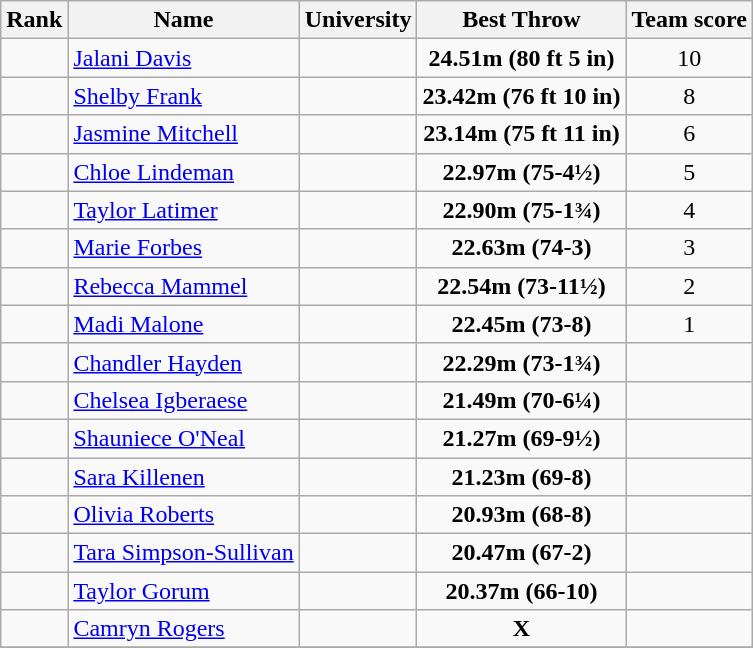<table class="wikitable sortable" style="text-align:center">
<tr>
<th>Rank</th>
<th>Name</th>
<th>University</th>
<th>Best Throw</th>
<th>Team score</th>
</tr>
<tr>
<td></td>
<td align=left> <a href='#'>Jalani Davis</a></td>
<td></td>
<td><strong>24.51m (80 ft 5 in)</strong></td>
<td>10</td>
</tr>
<tr>
<td></td>
<td align=left> <a href='#'>Shelby Frank</a></td>
<td></td>
<td><strong>23.42m (76 ft 10 in)</strong></td>
<td>8</td>
</tr>
<tr>
<td></td>
<td align=left> <a href='#'>Jasmine Mitchell</a></td>
<td></td>
<td><strong>23.14m (75 ft 11 in)</strong></td>
<td>6</td>
</tr>
<tr>
<td></td>
<td align=left> <a href='#'>Chloe Lindeman</a></td>
<td></td>
<td><strong>22.97m (75-4½)</strong></td>
<td>5</td>
</tr>
<tr>
<td></td>
<td align=left> <a href='#'>Taylor Latimer</a></td>
<td></td>
<td><strong>22.90m (75-1¾)</strong></td>
<td>4</td>
</tr>
<tr>
<td></td>
<td align=left> <a href='#'>Marie Forbes</a></td>
<td></td>
<td><strong>22.63m (74-3)</strong></td>
<td>3</td>
</tr>
<tr>
<td></td>
<td align=left> <a href='#'>Rebecca Mammel</a></td>
<td></td>
<td><strong>22.54m (73-11½)</strong></td>
<td>2</td>
</tr>
<tr>
<td></td>
<td align=left> <a href='#'>Madi Malone</a></td>
<td></td>
<td><strong>22.45m (73-8)</strong></td>
<td>1</td>
</tr>
<tr>
<td></td>
<td align=left> <a href='#'>Chandler Hayden</a></td>
<td></td>
<td><strong>22.29m (73-1¾)</strong></td>
<td></td>
</tr>
<tr>
<td></td>
<td align=left> <a href='#'>Chelsea Igberaese</a></td>
<td></td>
<td><strong>21.49m (70-6¼)</strong></td>
<td></td>
</tr>
<tr>
<td></td>
<td align=left> <a href='#'>Shauniece O'Neal</a></td>
<td></td>
<td><strong>21.27m (69-9½)</strong></td>
<td></td>
</tr>
<tr>
<td></td>
<td align=left> <a href='#'>Sara Killenen</a></td>
<td></td>
<td><strong>21.23m (69-8)</strong></td>
<td></td>
</tr>
<tr>
<td></td>
<td align=left> <a href='#'>Olivia Roberts</a></td>
<td></td>
<td><strong>20.93m (68-8)</strong></td>
<td></td>
</tr>
<tr>
<td></td>
<td align=left> <a href='#'>Tara Simpson-Sullivan</a></td>
<td></td>
<td><strong>20.47m (67-2)</strong></td>
<td></td>
</tr>
<tr>
<td></td>
<td align=left> <a href='#'>Taylor Gorum</a></td>
<td></td>
<td><strong>20.37m (66-10)</strong></td>
<td></td>
</tr>
<tr>
<td></td>
<td align=left> <a href='#'>Camryn Rogers</a></td>
<td></td>
<td><strong>X</strong></td>
<td></td>
</tr>
<tr>
</tr>
</table>
